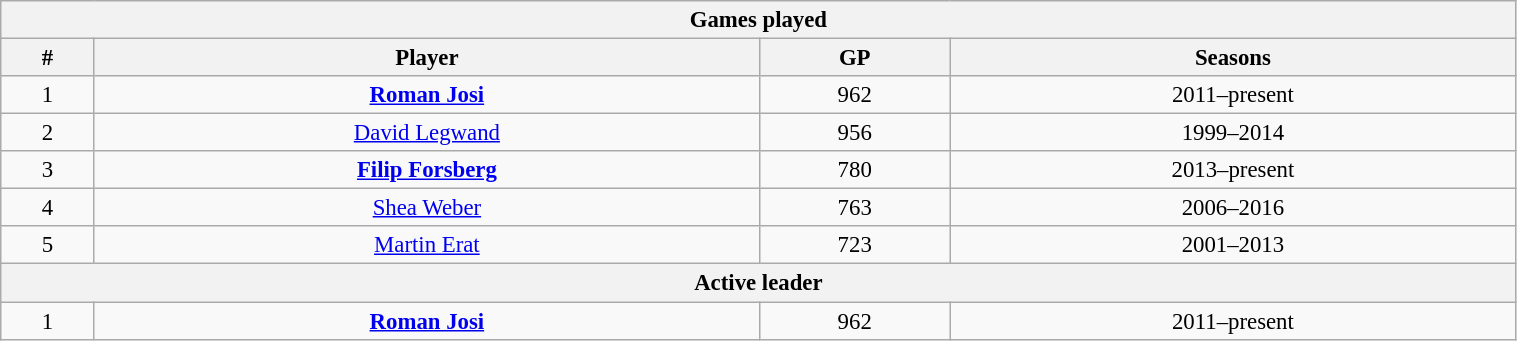<table class="wikitable" style="text-align: center; font-size: 95%" width="80%">
<tr>
<th colspan="4">Games played</th>
</tr>
<tr>
<th>#</th>
<th>Player</th>
<th>GP</th>
<th>Seasons</th>
</tr>
<tr>
<td>1</td>
<td><strong><a href='#'>Roman Josi</a></strong></td>
<td>962</td>
<td>2011–present</td>
</tr>
<tr>
<td>2</td>
<td><a href='#'>David Legwand</a></td>
<td>956</td>
<td>1999–2014</td>
</tr>
<tr>
<td>3</td>
<td><strong><a href='#'>Filip Forsberg</a></strong></td>
<td>780</td>
<td>2013–present</td>
</tr>
<tr>
<td>4</td>
<td><a href='#'>Shea Weber</a></td>
<td>763</td>
<td>2006–2016</td>
</tr>
<tr>
<td>5</td>
<td><a href='#'>Martin Erat</a></td>
<td>723</td>
<td>2001–2013</td>
</tr>
<tr>
<th colspan="4">Active leader</th>
</tr>
<tr>
<td>1</td>
<td><strong><a href='#'>Roman Josi</a></strong></td>
<td>962</td>
<td>2011–present</td>
</tr>
</table>
